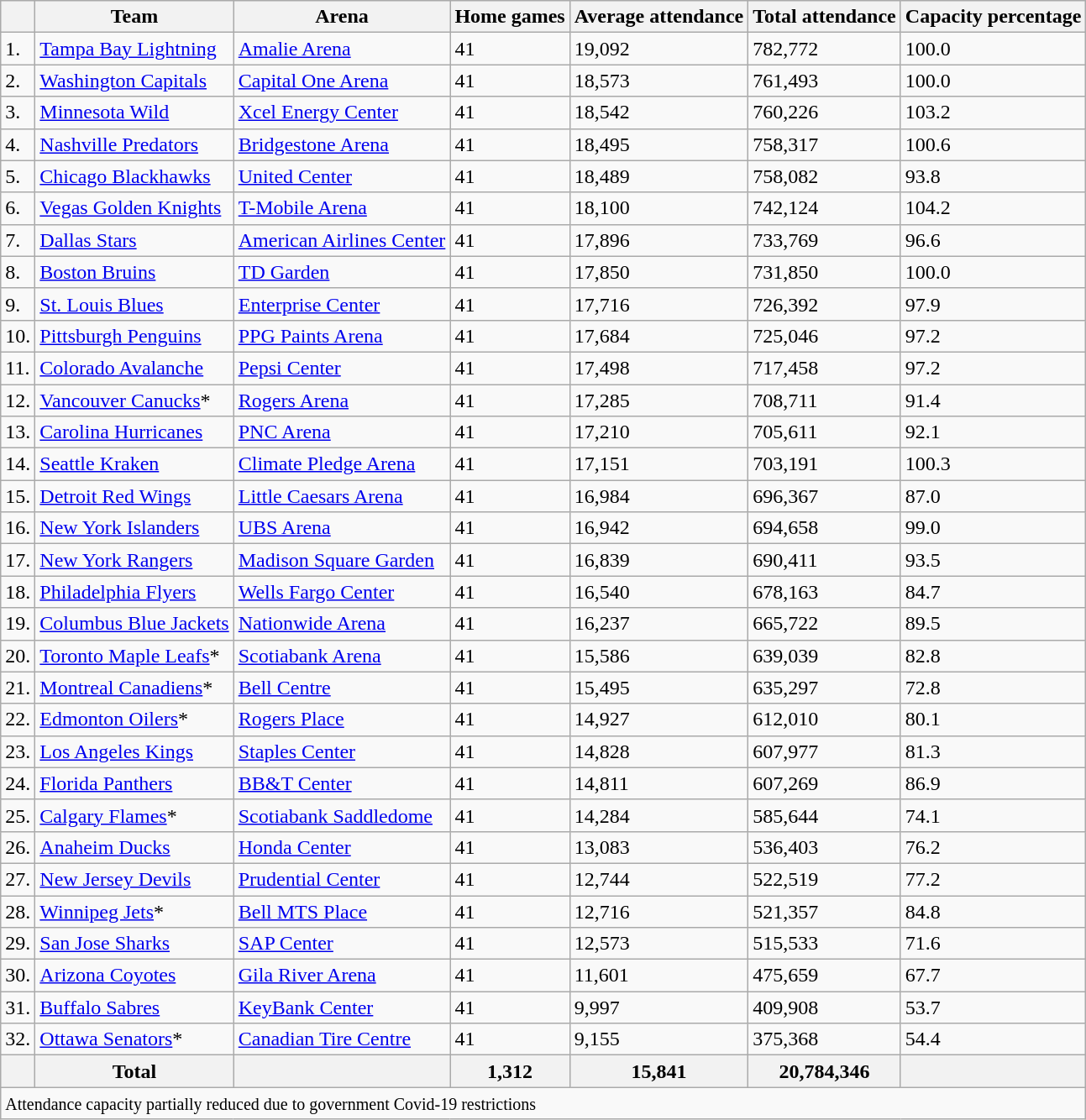<table class="wikitable sortable">
<tr>
<th></th>
<th>Team</th>
<th>Arena</th>
<th>Home games</th>
<th>Average attendance</th>
<th>Total attendance</th>
<th>Capacity percentage</th>
</tr>
<tr>
<td>1.</td>
<td><a href='#'>Tampa Bay Lightning</a></td>
<td><a href='#'>Amalie Arena</a></td>
<td>41</td>
<td>19,092</td>
<td>782,772</td>
<td>100.0</td>
</tr>
<tr>
<td>2.</td>
<td><a href='#'>Washington Capitals</a></td>
<td><a href='#'>Capital One Arena</a></td>
<td>41</td>
<td>18,573</td>
<td>761,493</td>
<td>100.0</td>
</tr>
<tr>
<td>3.</td>
<td><a href='#'>Minnesota Wild</a></td>
<td><a href='#'>Xcel Energy Center</a></td>
<td>41</td>
<td>18,542</td>
<td>760,226</td>
<td>103.2</td>
</tr>
<tr>
<td>4.</td>
<td><a href='#'>Nashville Predators</a></td>
<td><a href='#'>Bridgestone Arena</a></td>
<td>41</td>
<td>18,495</td>
<td>758,317</td>
<td>100.6</td>
</tr>
<tr>
<td>5.</td>
<td><a href='#'>Chicago Blackhawks</a></td>
<td><a href='#'>United Center</a></td>
<td>41</td>
<td>18,489</td>
<td>758,082</td>
<td>93.8</td>
</tr>
<tr>
<td>6.</td>
<td><a href='#'>Vegas Golden Knights</a></td>
<td><a href='#'>T-Mobile Arena</a></td>
<td>41</td>
<td>18,100</td>
<td>742,124</td>
<td>104.2</td>
</tr>
<tr>
<td>7.</td>
<td><a href='#'>Dallas Stars</a></td>
<td><a href='#'>American Airlines Center</a></td>
<td>41</td>
<td>17,896</td>
<td>733,769</td>
<td>96.6</td>
</tr>
<tr>
<td>8.</td>
<td><a href='#'>Boston Bruins</a></td>
<td><a href='#'>TD Garden</a></td>
<td>41</td>
<td>17,850</td>
<td>731,850</td>
<td>100.0</td>
</tr>
<tr>
<td>9.</td>
<td><a href='#'>St. Louis Blues</a></td>
<td><a href='#'>Enterprise Center</a></td>
<td>41</td>
<td>17,716</td>
<td>726,392</td>
<td>97.9</td>
</tr>
<tr>
<td>10.</td>
<td><a href='#'>Pittsburgh Penguins</a></td>
<td><a href='#'>PPG Paints Arena</a></td>
<td>41</td>
<td>17,684</td>
<td>725,046</td>
<td>97.2</td>
</tr>
<tr>
<td>11.</td>
<td><a href='#'>Colorado Avalanche</a></td>
<td><a href='#'>Pepsi Center</a></td>
<td>41</td>
<td>17,498</td>
<td>717,458</td>
<td>97.2</td>
</tr>
<tr>
<td>12.</td>
<td><a href='#'>Vancouver Canucks</a>*</td>
<td><a href='#'>Rogers Arena</a></td>
<td>41</td>
<td>17,285</td>
<td>708,711</td>
<td>91.4</td>
</tr>
<tr>
<td>13.</td>
<td><a href='#'>Carolina Hurricanes</a></td>
<td><a href='#'>PNC Arena</a></td>
<td>41</td>
<td>17,210</td>
<td>705,611</td>
<td>92.1</td>
</tr>
<tr>
<td>14.</td>
<td><a href='#'>Seattle Kraken</a></td>
<td><a href='#'>Climate Pledge Arena</a></td>
<td>41</td>
<td>17,151</td>
<td>703,191</td>
<td>100.3</td>
</tr>
<tr>
<td>15.</td>
<td><a href='#'>Detroit Red Wings</a></td>
<td><a href='#'>Little Caesars Arena</a></td>
<td>41</td>
<td>16,984</td>
<td>696,367</td>
<td>87.0</td>
</tr>
<tr>
<td>16.</td>
<td><a href='#'>New York Islanders</a></td>
<td><a href='#'>UBS Arena</a></td>
<td>41</td>
<td>16,942</td>
<td>694,658</td>
<td>99.0</td>
</tr>
<tr>
<td>17.</td>
<td><a href='#'>New York Rangers</a></td>
<td><a href='#'>Madison Square Garden</a></td>
<td>41</td>
<td>16,839</td>
<td>690,411</td>
<td>93.5</td>
</tr>
<tr>
<td>18.</td>
<td><a href='#'>Philadelphia Flyers</a></td>
<td><a href='#'>Wells Fargo Center</a></td>
<td>41</td>
<td>16,540</td>
<td>678,163</td>
<td>84.7</td>
</tr>
<tr>
<td>19.</td>
<td><a href='#'>Columbus Blue Jackets</a></td>
<td><a href='#'>Nationwide Arena</a></td>
<td>41</td>
<td>16,237</td>
<td>665,722</td>
<td>89.5</td>
</tr>
<tr>
<td>20.</td>
<td><a href='#'>Toronto Maple Leafs</a>*</td>
<td><a href='#'>Scotiabank Arena</a></td>
<td>41</td>
<td>15,586</td>
<td>639,039</td>
<td>82.8</td>
</tr>
<tr>
<td>21.</td>
<td><a href='#'>Montreal Canadiens</a>*</td>
<td><a href='#'>Bell Centre</a></td>
<td>41</td>
<td>15,495</td>
<td>635,297</td>
<td>72.8</td>
</tr>
<tr>
<td>22.</td>
<td><a href='#'>Edmonton Oilers</a>*</td>
<td><a href='#'>Rogers Place</a></td>
<td>41</td>
<td>14,927</td>
<td>612,010</td>
<td>80.1</td>
</tr>
<tr>
<td>23.</td>
<td><a href='#'>Los Angeles Kings</a></td>
<td><a href='#'>Staples Center</a></td>
<td>41</td>
<td>14,828</td>
<td>607,977</td>
<td>81.3</td>
</tr>
<tr>
<td>24.</td>
<td><a href='#'>Florida Panthers</a></td>
<td><a href='#'>BB&T Center</a></td>
<td>41</td>
<td>14,811</td>
<td>607,269</td>
<td>86.9</td>
</tr>
<tr>
<td>25.</td>
<td><a href='#'>Calgary Flames</a>*</td>
<td><a href='#'>Scotiabank Saddledome</a></td>
<td>41</td>
<td>14,284</td>
<td>585,644</td>
<td>74.1</td>
</tr>
<tr>
<td>26.</td>
<td><a href='#'>Anaheim Ducks</a></td>
<td><a href='#'>Honda Center</a></td>
<td>41</td>
<td>13,083</td>
<td>536,403</td>
<td>76.2</td>
</tr>
<tr>
<td>27.</td>
<td><a href='#'>New Jersey Devils</a></td>
<td><a href='#'>Prudential Center</a></td>
<td>41</td>
<td>12,744</td>
<td>522,519</td>
<td>77.2</td>
</tr>
<tr>
<td>28.</td>
<td><a href='#'>Winnipeg Jets</a>*</td>
<td><a href='#'>Bell MTS Place</a></td>
<td>41</td>
<td>12,716</td>
<td>521,357</td>
<td>84.8</td>
</tr>
<tr>
<td>29.</td>
<td><a href='#'>San Jose Sharks</a></td>
<td><a href='#'>SAP Center</a></td>
<td>41</td>
<td>12,573</td>
<td>515,533</td>
<td>71.6</td>
</tr>
<tr>
<td>30.</td>
<td><a href='#'>Arizona Coyotes</a></td>
<td><a href='#'>Gila River Arena</a></td>
<td>41</td>
<td>11,601</td>
<td>475,659</td>
<td>67.7</td>
</tr>
<tr>
<td>31.</td>
<td><a href='#'>Buffalo Sabres</a></td>
<td><a href='#'>KeyBank Center</a></td>
<td>41</td>
<td>9,997</td>
<td>409,908</td>
<td>53.7</td>
</tr>
<tr>
<td>32.</td>
<td><a href='#'>Ottawa Senators</a>*</td>
<td><a href='#'>Canadian Tire Centre</a></td>
<td>41</td>
<td>9,155</td>
<td>375,368</td>
<td>54.4</td>
</tr>
<tr>
<th></th>
<th>Total</th>
<th></th>
<th>1,312</th>
<th>15,841</th>
<th>20,784,346</th>
<th></th>
</tr>
<tr>
<td colspan=7><small> Attendance capacity partially reduced due to government Covid-19 restrictions</small></td>
</tr>
</table>
